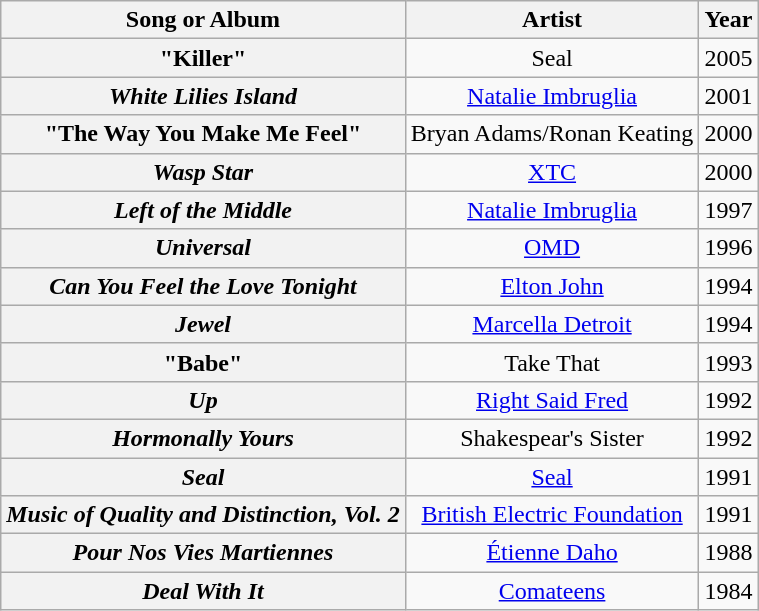<table class="wikitable plainrowheaders" style="text-align:center;">
<tr>
<th scope="col">Song or Album</th>
<th scope="col">Artist</th>
<th scope="col">Year</th>
</tr>
<tr>
<th scope="row">"Killer"</th>
<td>Seal</td>
<td>2005</td>
</tr>
<tr>
<th scope="row"><em>White Lilies Island</em></th>
<td><a href='#'>Natalie Imbruglia</a></td>
<td>2001</td>
</tr>
<tr>
<th scope="row">"The Way You Make Me Feel"</th>
<td>Bryan Adams/Ronan Keating</td>
<td>2000</td>
</tr>
<tr>
<th scope="row"><em>Wasp Star</em></th>
<td><a href='#'>XTC</a></td>
<td>2000</td>
</tr>
<tr>
<th scope="row"><em>Left of the Middle</em></th>
<td><a href='#'>Natalie Imbruglia</a></td>
<td>1997</td>
</tr>
<tr>
<th scope="row"><em>Universal</em></th>
<td><a href='#'>OMD</a></td>
<td>1996</td>
</tr>
<tr>
<th scope="row"><em>Can You Feel the Love Tonight</em></th>
<td><a href='#'>Elton John</a></td>
<td>1994</td>
</tr>
<tr>
<th scope="row"><em>Jewel</em></th>
<td><a href='#'>Marcella Detroit</a></td>
<td>1994</td>
</tr>
<tr>
<th scope="row">"Babe"</th>
<td>Take That</td>
<td>1993</td>
</tr>
<tr>
<th scope="row"><em>Up</em></th>
<td><a href='#'>Right Said Fred</a></td>
<td>1992</td>
</tr>
<tr>
<th scope="row"><em>Hormonally Yours</em></th>
<td>Shakespear's Sister</td>
<td>1992</td>
</tr>
<tr>
<th scope="row"><em>Seal</em></th>
<td><a href='#'>Seal</a></td>
<td>1991</td>
</tr>
<tr>
<th scope="row"><em>Music of Quality and Distinction, Vol. 2</em></th>
<td><a href='#'>British Electric Foundation</a></td>
<td>1991</td>
</tr>
<tr>
<th scope="row"><em>Pour Nos Vies Martiennes</em></th>
<td><a href='#'>Étienne Daho</a></td>
<td>1988</td>
</tr>
<tr>
<th scope="row"><em>Deal With It</em></th>
<td><a href='#'>Comateens</a></td>
<td>1984</td>
</tr>
</table>
